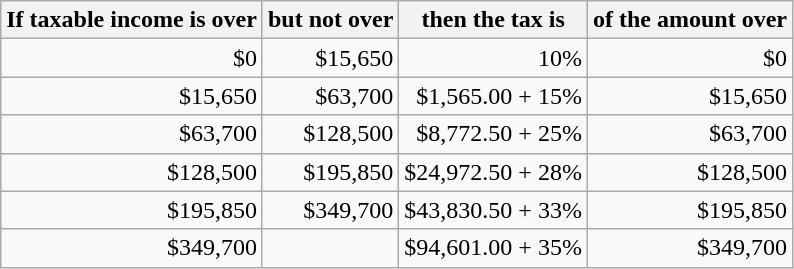<table class="wikitable" style="text-align: right;">
<tr>
<th>If taxable income is over</th>
<th>but not over</th>
<th>then the tax is</th>
<th>of the amount over</th>
</tr>
<tr>
<td>$0</td>
<td>$15,650</td>
<td>10%</td>
<td>$0</td>
</tr>
<tr>
<td>$15,650</td>
<td>$63,700</td>
<td>$1,565.00 + 15%</td>
<td>$15,650</td>
</tr>
<tr>
<td>$63,700</td>
<td>$128,500</td>
<td>$8,772.50 + 25%</td>
<td>$63,700</td>
</tr>
<tr>
<td>$128,500</td>
<td>$195,850</td>
<td>$24,972.50 + 28%</td>
<td>$128,500</td>
</tr>
<tr>
<td>$195,850</td>
<td>$349,700</td>
<td>$43,830.50 + 33%</td>
<td>$195,850</td>
</tr>
<tr>
<td>$349,700</td>
<td></td>
<td>$94,601.00 + 35%</td>
<td>$349,700</td>
</tr>
</table>
